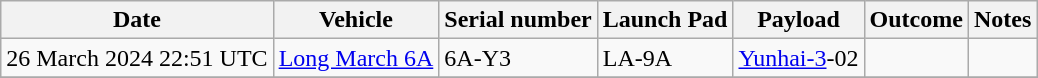<table class=wikitable>
<tr>
<th>Date</th>
<th>Vehicle</th>
<th>Serial number</th>
<th>Launch Pad</th>
<th>Payload</th>
<th>Outcome</th>
<th>Notes</th>
</tr>
<tr>
<td>26 March 2024 22:51 UTC</td>
<td><a href='#'>Long March 6A</a></td>
<td>6A-Y3</td>
<td>LA-9A</td>
<td><a href='#'>Yunhai-3</a>-02</td>
<td></td>
<td></td>
</tr>
<tr>
</tr>
</table>
